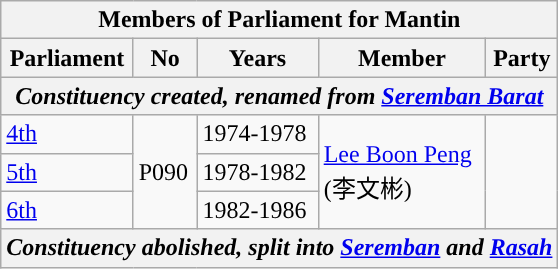<table class=wikitable>
<tr>
<th colspan="5">Members of Parliament for Mantin</th>
</tr>
<tr>
<th>Parliament</th>
<th>No</th>
<th>Years</th>
<th>Member</th>
<th>Party</th>
</tr>
<tr>
<th colspan="5" align="center"><em>Constituency created, renamed from <a href='#'>Seremban Barat</a></em></th>
</tr>
<tr>
<td><a href='#'>4th</a></td>
<td rowspan="3">P090</td>
<td>1974-1978</td>
<td rowspan=3><a href='#'>Lee Boon Peng</a> <br> (李文彬)</td>
<td rowspan="3"></td>
</tr>
<tr>
<td><a href='#'>5th</a></td>
<td>1978-1982</td>
</tr>
<tr>
<td><a href='#'>6th</a></td>
<td>1982-1986</td>
</tr>
<tr>
<th colspan="5" align="center"><em>Constituency abolished, split into <a href='#'>Seremban</a> and <a href='#'>Rasah</a></em></th>
</tr>
</table>
